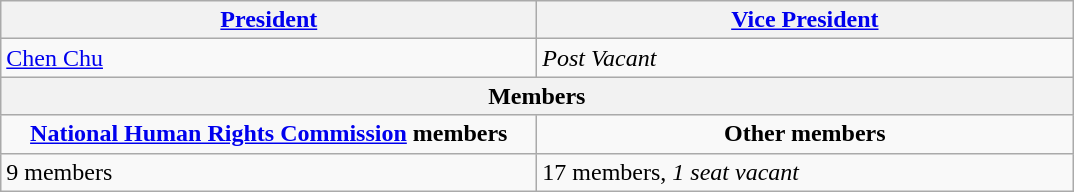<table class=wikitable>
<tr>
<th width=350><a href='#'>President</a></th>
<th width=350><a href='#'>Vice President</a></th>
</tr>
<tr>
<td><a href='#'>Chen Chu</a></td>
<td><em>Post Vacant</em></td>
</tr>
<tr>
<th colspan=2>Members</th>
</tr>
<tr align=center>
<td><strong><a href='#'>National Human Rights Commission</a> members</strong></td>
<td><strong>Other members</strong></td>
</tr>
<tr>
<td>9 members</td>
<td>17 members, <em>1 seat vacant</em></td>
</tr>
</table>
